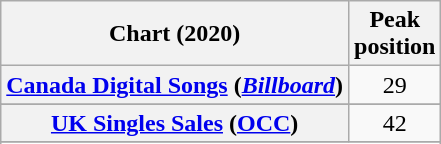<table class="wikitable sortable plainrowheaders" style="text-align:center;">
<tr>
<th>Chart (2020)</th>
<th>Peak<br>position</th>
</tr>
<tr>
<th scope="row"><a href='#'>Canada Digital Songs</a> (<em><a href='#'>Billboard</a></em>)</th>
<td>29</td>
</tr>
<tr>
</tr>
<tr>
</tr>
<tr>
<th scope="row"><a href='#'>UK Singles Sales</a> (<a href='#'>OCC</a>)</th>
<td>42</td>
</tr>
<tr>
</tr>
<tr>
</tr>
<tr>
</tr>
<tr>
</tr>
</table>
